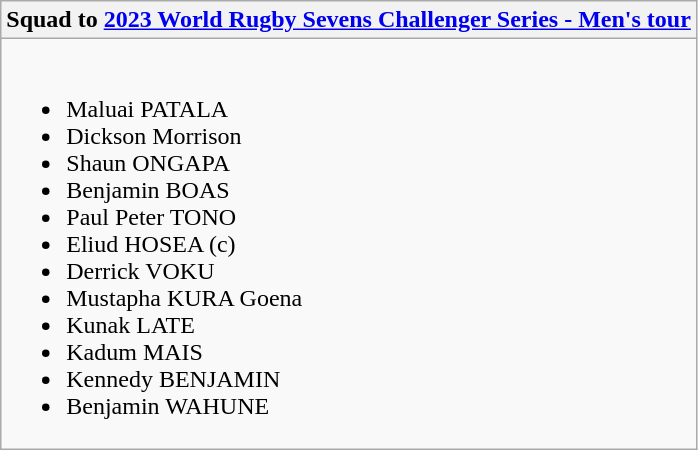<table class="wikitable collapsible collapsed">
<tr>
<th>Squad to <a href='#'>2023 World Rugby Sevens Challenger Series - Men's tour</a></th>
</tr>
<tr>
<td><br><ul><li>Maluai PATALA</li><li>Dickson Morrison</li><li>Shaun ONGAPA</li><li>Benjamin BOAS</li><li>Paul Peter TONO</li><li>Eliud HOSEA (c)</li><li>Derrick VOKU</li><li>Mustapha KURA Goena</li><li>Kunak LATE</li><li>Kadum MAIS</li><li>Kennedy BENJAMIN</li><li>Benjamin WAHUNE</li></ul></td>
</tr>
</table>
